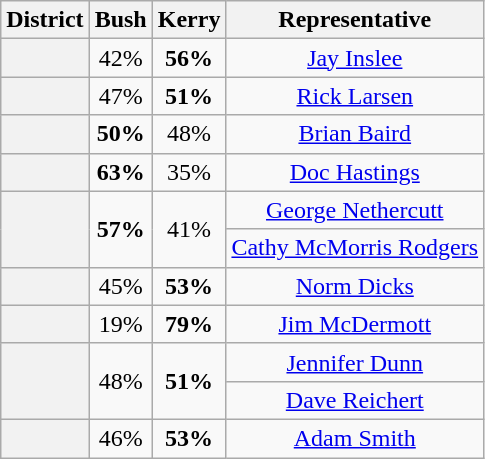<table class=wikitable>
<tr>
<th>District</th>
<th>Bush</th>
<th>Kerry</th>
<th>Representative</th>
</tr>
<tr align=center>
<th></th>
<td>42%</td>
<td><strong>56%</strong></td>
<td><a href='#'>Jay Inslee</a></td>
</tr>
<tr align=center>
<th></th>
<td>47%</td>
<td><strong>51%</strong></td>
<td><a href='#'>Rick Larsen</a></td>
</tr>
<tr align=center>
<th></th>
<td><strong>50%</strong></td>
<td>48%</td>
<td><a href='#'>Brian Baird</a></td>
</tr>
<tr align=center>
<th></th>
<td><strong>63%</strong></td>
<td>35%</td>
<td><a href='#'>Doc Hastings</a></td>
</tr>
<tr align=center>
<th rowspan=2 ></th>
<td rowspan=2><strong>57%</strong></td>
<td rowspan=2>41%</td>
<td><a href='#'>George Nethercutt</a></td>
</tr>
<tr align=center>
<td><a href='#'>Cathy McMorris Rodgers</a></td>
</tr>
<tr align=center>
<th></th>
<td>45%</td>
<td><strong>53%</strong></td>
<td><a href='#'>Norm Dicks</a></td>
</tr>
<tr align=center>
<th></th>
<td>19%</td>
<td><strong>79%</strong></td>
<td><a href='#'>Jim McDermott</a></td>
</tr>
<tr align=center>
<th rowspan=2 ></th>
<td rowspan=2>48%</td>
<td rowspan=2><strong>51%</strong></td>
<td><a href='#'>Jennifer Dunn</a></td>
</tr>
<tr align=center>
<td><a href='#'>Dave Reichert</a></td>
</tr>
<tr align=center>
<th></th>
<td>46%</td>
<td><strong>53%</strong></td>
<td><a href='#'>Adam Smith</a></td>
</tr>
</table>
